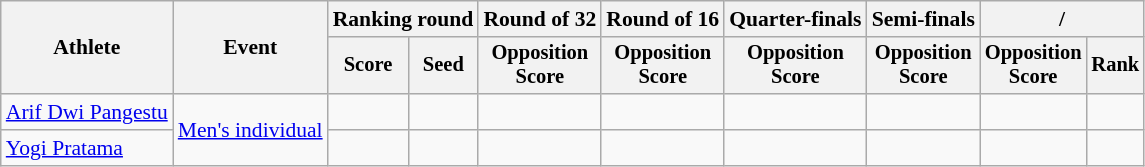<table class="wikitable" style="font-size:90%">
<tr>
<th rowspan=2>Athlete</th>
<th rowspan=2>Event</th>
<th colspan="2">Ranking round</th>
<th>Round of 32</th>
<th>Round of 16</th>
<th>Quarter-finals</th>
<th>Semi-finals</th>
<th colspan="2"> / </th>
</tr>
<tr style="font-size:95%">
<th>Score</th>
<th>Seed</th>
<th>Opposition<br>Score</th>
<th>Opposition<br>Score</th>
<th>Opposition<br>Score</th>
<th>Opposition<br>Score</th>
<th>Opposition<br>Score</th>
<th>Rank</th>
</tr>
<tr align=center>
<td align=left><a href='#'>Arif Dwi Pangestu</a></td>
<td align=left rowspan=2><a href='#'>Men's individual</a></td>
<td></td>
<td></td>
<td></td>
<td></td>
<td></td>
<td></td>
<td></td>
<td></td>
</tr>
<tr align=center>
<td align=left><a href='#'>Yogi Pratama</a></td>
<td></td>
<td></td>
<td></td>
<td></td>
<td></td>
<td></td>
<td></td>
<td></td>
</tr>
</table>
